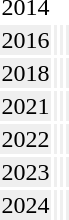<table>
<tr>
<td>2014</td>
<td></td>
<td></td>
<td></td>
</tr>
<tr bgcolor="#EFEFEF">
<td>2016</td>
<td></td>
<td></td>
<td></td>
</tr>
<tr bgcolor="#EFEFEF">
<td>2018</td>
<td></td>
<td></td>
<td></td>
</tr>
<tr bgcolor="#EFEFEF">
<td>2021</td>
<td></td>
<td></td>
<td></td>
</tr>
<tr bgcolor="#EFEFEF">
<td>2022</td>
<td></td>
<td></td>
<td></td>
</tr>
<tr bgcolor="#EFEFEF">
<td>2023</td>
<td></td>
<td></td>
<td></td>
</tr>
<tr bgcolor="#EFEFEF">
<td>2024</td>
<td></td>
<td></td>
<td></td>
</tr>
</table>
